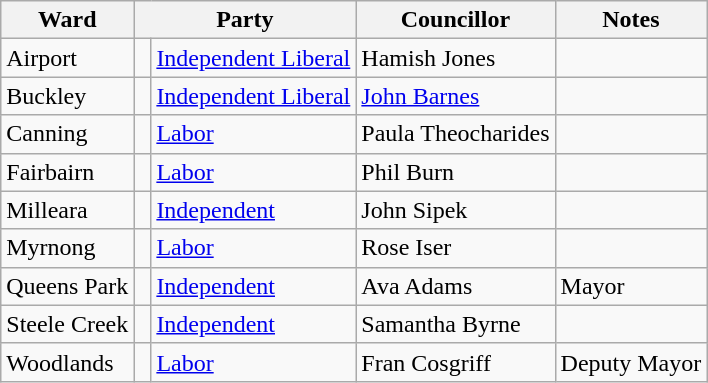<table class="wikitable">
<tr>
<th>Ward</th>
<th colspan="2">Party</th>
<th>Councillor</th>
<th>Notes</th>
</tr>
<tr>
<td>Airport</td>
<td> </td>
<td><a href='#'>Independent Liberal</a></td>
<td>Hamish Jones</td>
<td></td>
</tr>
<tr>
<td>Buckley</td>
<td> </td>
<td><a href='#'>Independent Liberal</a></td>
<td><a href='#'>John Barnes</a></td>
<td></td>
</tr>
<tr>
<td>Canning</td>
<td> </td>
<td><a href='#'>Labor</a></td>
<td>Paula Theocharides</td>
<td></td>
</tr>
<tr>
<td>Fairbairn</td>
<td> </td>
<td><a href='#'>Labor</a></td>
<td>Phil Burn</td>
<td></td>
</tr>
<tr>
<td>Milleara</td>
<td> </td>
<td><a href='#'>Independent</a></td>
<td>John Sipek</td>
<td></td>
</tr>
<tr>
<td>Myrnong</td>
<td> </td>
<td><a href='#'>Labor</a></td>
<td>Rose Iser</td>
<td></td>
</tr>
<tr>
<td>Queens Park</td>
<td> </td>
<td><a href='#'>Independent</a></td>
<td>Ava Adams</td>
<td>Mayor</td>
</tr>
<tr>
<td>Steele Creek</td>
<td> </td>
<td><a href='#'>Independent</a></td>
<td>Samantha Byrne</td>
<td></td>
</tr>
<tr>
<td>Woodlands</td>
<td> </td>
<td><a href='#'>Labor</a></td>
<td>Fran Cosgriff</td>
<td>Deputy Mayor</td>
</tr>
</table>
